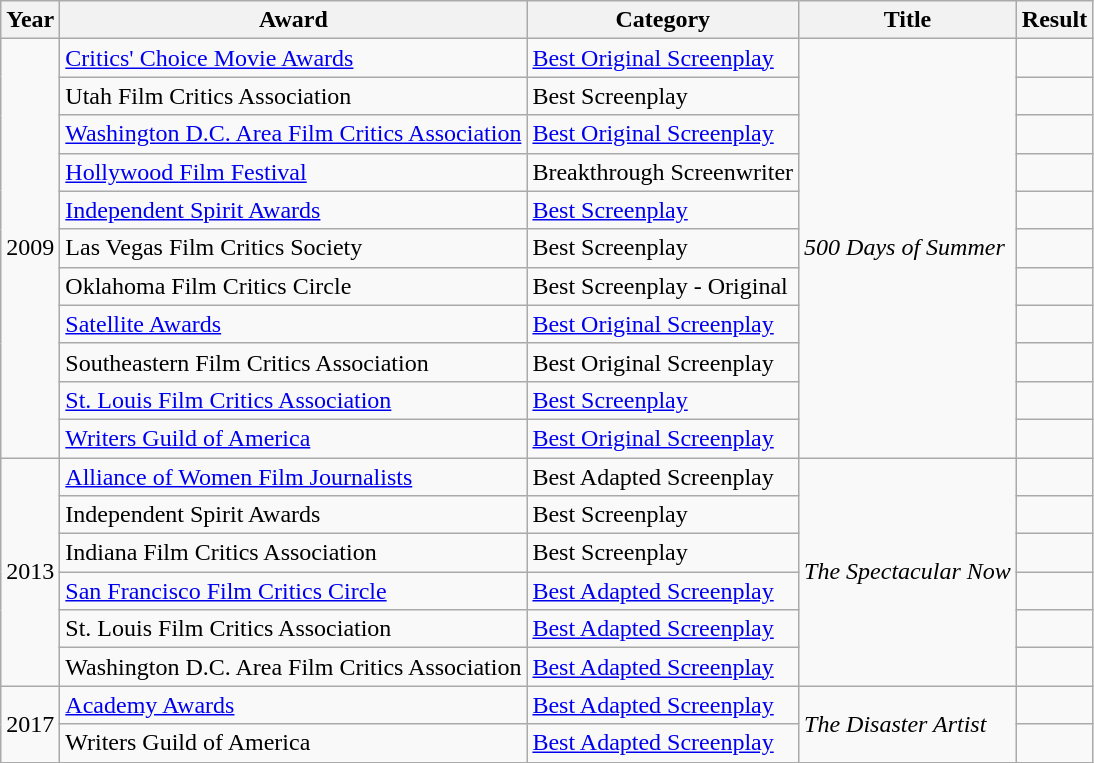<table class="wikitable">
<tr>
<th>Year</th>
<th>Award</th>
<th>Category</th>
<th>Title</th>
<th>Result</th>
</tr>
<tr>
<td rowspan=11>2009</td>
<td><a href='#'>Critics' Choice Movie Awards</a></td>
<td><a href='#'>Best Original Screenplay</a></td>
<td rowspan=11><em>500 Days of Summer</em></td>
<td></td>
</tr>
<tr>
<td>Utah Film Critics Association</td>
<td>Best Screenplay</td>
<td></td>
</tr>
<tr>
<td><a href='#'>Washington D.C. Area Film Critics Association</a></td>
<td><a href='#'>Best Original Screenplay</a></td>
<td></td>
</tr>
<tr>
<td><a href='#'>Hollywood Film Festival</a></td>
<td>Breakthrough Screenwriter</td>
<td></td>
</tr>
<tr>
<td><a href='#'>Independent Spirit Awards</a></td>
<td><a href='#'>Best Screenplay</a></td>
<td></td>
</tr>
<tr>
<td>Las Vegas Film Critics Society</td>
<td>Best Screenplay</td>
<td></td>
</tr>
<tr>
<td>Oklahoma Film Critics Circle</td>
<td>Best Screenplay - Original</td>
<td></td>
</tr>
<tr>
<td><a href='#'>Satellite Awards</a></td>
<td><a href='#'>Best Original Screenplay</a></td>
<td></td>
</tr>
<tr>
<td>Southeastern Film Critics Association</td>
<td>Best Original Screenplay</td>
<td></td>
</tr>
<tr>
<td><a href='#'>St. Louis Film Critics Association</a></td>
<td><a href='#'>Best Screenplay</a></td>
<td></td>
</tr>
<tr>
<td><a href='#'>Writers Guild of America</a></td>
<td><a href='#'>Best Original Screenplay</a></td>
<td></td>
</tr>
<tr>
<td rowspan=6>2013</td>
<td><a href='#'>Alliance of Women Film Journalists</a></td>
<td>Best Adapted Screenplay</td>
<td rowspan=6><em>The Spectacular Now</em></td>
<td></td>
</tr>
<tr>
<td>Independent Spirit Awards</td>
<td>Best Screenplay</td>
<td></td>
</tr>
<tr>
<td>Indiana Film Critics Association</td>
<td>Best Screenplay</td>
<td></td>
</tr>
<tr>
<td><a href='#'>San Francisco Film Critics Circle</a></td>
<td><a href='#'>Best Adapted Screenplay</a></td>
<td></td>
</tr>
<tr>
<td>St. Louis Film Critics Association</td>
<td><a href='#'>Best Adapted Screenplay</a></td>
<td></td>
</tr>
<tr>
<td>Washington D.C. Area Film Critics Association</td>
<td><a href='#'>Best Adapted Screenplay</a></td>
<td></td>
</tr>
<tr>
<td rowspan=2>2017</td>
<td><a href='#'>Academy Awards</a></td>
<td><a href='#'>Best Adapted Screenplay</a></td>
<td rowspan=2><em>The Disaster Artist</em></td>
<td></td>
</tr>
<tr>
<td>Writers Guild of America</td>
<td><a href='#'>Best Adapted Screenplay</a></td>
<td></td>
</tr>
</table>
